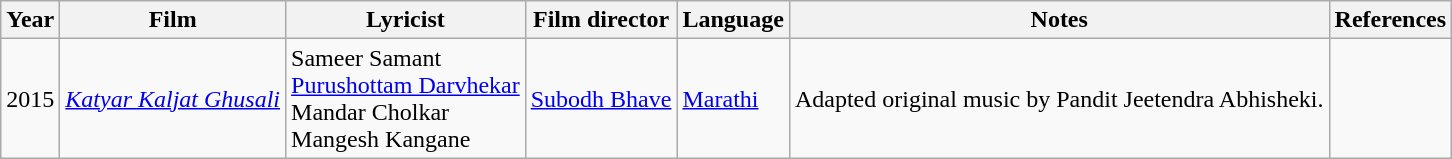<table class="wikitable">
<tr>
<th>Year</th>
<th>Film</th>
<th>Lyricist</th>
<th>Film director</th>
<th>Language</th>
<th>Notes</th>
<th>References</th>
</tr>
<tr>
<td>2015</td>
<td><em><a href='#'>Katyar Kaljat Ghusali</a></em></td>
<td>Sameer Samant<br><a href='#'>Purushottam Darvhekar</a><br>Mandar Cholkar<br>Mangesh Kangane</td>
<td><a href='#'>Subodh Bhave</a></td>
<td><a href='#'>Marathi</a></td>
<td>Adapted original music by Pandit Jeetendra Abhisheki.</td>
<td></td>
</tr>
</table>
